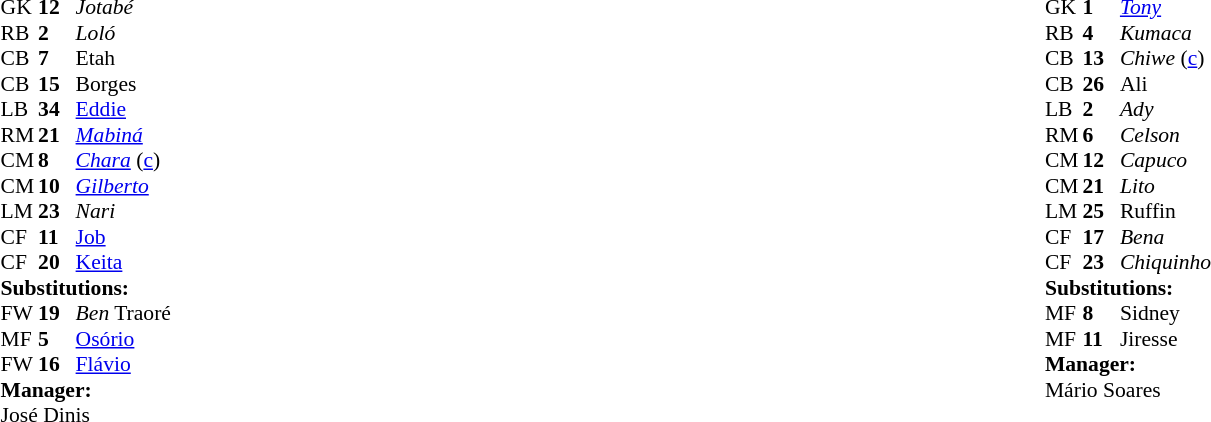<table width="100%">
<tr>
<td valign="top" width="40%"><br><table style="font-size:90%;" cellspacing="0" cellpadding="0" align="center">
<tr>
<th width=25></th>
<th width=25></th>
</tr>
<tr>
<td>GK</td>
<td><strong>12</strong></td>
<td> <em>Jotabé</em></td>
</tr>
<tr>
<td>RB</td>
<td><strong>2</strong></td>
<td> <em>Loló</em></td>
<td></td>
<td></td>
</tr>
<tr>
<td>CB</td>
<td><strong>7</strong></td>
<td> Etah</td>
</tr>
<tr>
<td>CB</td>
<td><strong>15</strong></td>
<td> Borges</td>
</tr>
<tr>
<td>LB</td>
<td><strong>34</strong></td>
<td> <a href='#'>Eddie</a></td>
</tr>
<tr>
<td>RM</td>
<td><strong>21</strong></td>
<td> <a href='#'><em>Mabiná</em></a></td>
</tr>
<tr>
<td>CM</td>
<td><strong>8</strong></td>
<td> <a href='#'><em>Chara</em></a> (<a href='#'>c</a>)</td>
</tr>
<tr>
<td>CM</td>
<td><strong>10</strong></td>
<td> <a href='#'><em>Gilberto</em></a></td>
</tr>
<tr>
<td>LM</td>
<td><strong>23</strong></td>
<td> <em>Nari</em></td>
<td></td>
<td></td>
</tr>
<tr>
<td>CF</td>
<td><strong>11</strong></td>
<td> <a href='#'>Job</a></td>
</tr>
<tr>
<td>CF</td>
<td><strong>20</strong></td>
<td> <a href='#'>Keita</a></td>
<td></td>
<td></td>
</tr>
<tr>
<td colspan=3><strong>Substitutions:</strong></td>
</tr>
<tr>
<td>FW</td>
<td><strong>19</strong></td>
<td> <em>Ben</em> Traoré</td>
<td></td>
<td></td>
</tr>
<tr>
<td>MF</td>
<td><strong>5</strong></td>
<td> <a href='#'>Osório</a></td>
<td></td>
<td></td>
</tr>
<tr>
<td>FW</td>
<td><strong>16</strong></td>
<td> <a href='#'>Flávio</a></td>
<td></td>
<td></td>
</tr>
<tr>
<td colspan=3><strong>Manager:</strong></td>
</tr>
<tr>
<td colspan=3> José Dinis</td>
</tr>
</table>
</td>
<td valign="top"></td>
<td valign="top" width="50%"><br><table style="font-size:90%;" cellspacing="0" cellpadding="0" align="center">
<tr>
<th width=25></th>
<th width=25></th>
</tr>
<tr>
<td>GK</td>
<td><strong>1</strong></td>
<td> <em><a href='#'>Tony</a></em></td>
<td></td>
</tr>
<tr>
<td>RB</td>
<td><strong>4</strong></td>
<td> <em>Kumaca</em></td>
</tr>
<tr>
<td>CB</td>
<td><strong>13</strong></td>
<td> <em>Chiwe</em> (<a href='#'>c</a>)</td>
</tr>
<tr>
<td>CB</td>
<td><strong>26</strong></td>
<td> Ali</td>
</tr>
<tr>
<td>LB</td>
<td><strong>2</strong></td>
<td> <em>Ady</em></td>
</tr>
<tr>
<td>RM</td>
<td><strong>6</strong></td>
<td> <em>Celson</em></td>
</tr>
<tr>
<td>CM</td>
<td><strong>12</strong></td>
<td> <em>Capuco</em></td>
</tr>
<tr>
<td>CM</td>
<td><strong>21</strong></td>
<td> <em>Lito</em></td>
</tr>
<tr>
<td>LM</td>
<td><strong>25</strong></td>
<td> Ruffin</td>
<td></td>
<td></td>
</tr>
<tr>
<td>CF</td>
<td><strong>17</strong></td>
<td> <em>Bena</em></td>
<td></td>
</tr>
<tr>
<td>CF</td>
<td><strong>23</strong></td>
<td> <em>Chiquinho</em></td>
<td></td>
<td></td>
</tr>
<tr>
<td colspan=3><strong>Substitutions:</strong></td>
</tr>
<tr>
<td>MF</td>
<td><strong>8</strong></td>
<td> Sidney</td>
<td></td>
<td></td>
</tr>
<tr>
<td>MF</td>
<td><strong>11</strong></td>
<td> Jiresse</td>
<td></td>
<td></td>
</tr>
<tr>
<td colspan=3><strong>Manager:</strong></td>
</tr>
<tr>
<td colspan=3> Mário Soares</td>
</tr>
</table>
</td>
</tr>
</table>
